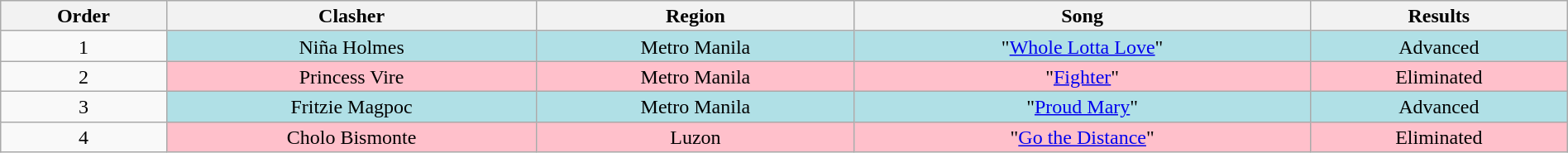<table class="wikitable" style="text-align:center; line-height:17px; width:100%;">
<tr>
<th>Order</th>
<th>Clasher</th>
<th>Region</th>
<th>Song</th>
<th>Results</th>
</tr>
<tr>
<td>1</td>
<td style="background:#b0e0e6;">Niña Holmes</td>
<td style="background:#b0e0e6;">Metro Manila</td>
<td style="background:#b0e0e6;">"<a href='#'>Whole Lotta Love</a>"</td>
<td style="background:#b0e0e6;">Advanced</td>
</tr>
<tr>
<td>2</td>
<td style="background:pink;">Princess Vire</td>
<td style="background:pink;">Metro Manila</td>
<td style="background:pink;">"<a href='#'>Fighter</a>"</td>
<td style="background:pink;">Eliminated</td>
</tr>
<tr>
<td>3</td>
<td style="background:#b0e0e6;">Fritzie Magpoc</td>
<td style="background:#b0e0e6;">Metro Manila</td>
<td style="background:#b0e0e6;">"<a href='#'>Proud Mary</a>"</td>
<td style="background:#b0e0e6;">Advanced</td>
</tr>
<tr>
<td>4</td>
<td style="background:pink;">Cholo Bismonte</td>
<td style="background:pink;">Luzon</td>
<td style="background:pink;">"<a href='#'>Go the Distance</a>"</td>
<td style="background:pink;">Eliminated</td>
</tr>
</table>
